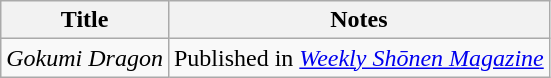<table class="wikitable">
<tr>
<th>Title</th>
<th>Notes</th>
</tr>
<tr>
<td><em>Gokumi Dragon</em></td>
<td>Published in <em><a href='#'>Weekly Shōnen Magazine</a></em></td>
</tr>
</table>
